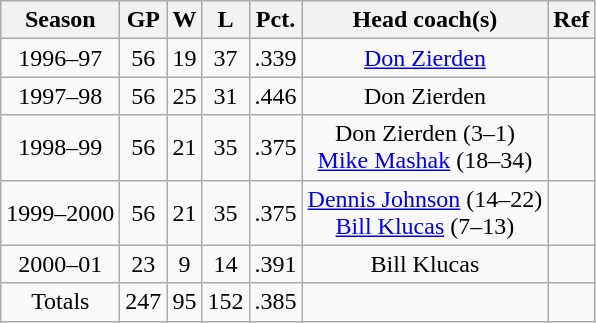<table class="wikitable" style="text-align:center;">
<tr>
<th>Season</th>
<th>GP</th>
<th>W</th>
<th>L</th>
<th>Pct.</th>
<th>Head coach(s)</th>
<th>Ref</th>
</tr>
<tr>
<td>1996–97</td>
<td>56</td>
<td>19</td>
<td>37</td>
<td>.339</td>
<td><a href='#'>Don Zierden</a></td>
<td></td>
</tr>
<tr>
<td>1997–98</td>
<td>56</td>
<td>25</td>
<td>31</td>
<td>.446</td>
<td>Don Zierden</td>
<td></td>
</tr>
<tr>
<td>1998–99</td>
<td>56</td>
<td>21</td>
<td>35</td>
<td>.375</td>
<td>Don Zierden (3–1)<br><a href='#'>Mike Mashak</a> (18–34)</td>
<td></td>
</tr>
<tr>
<td>1999–2000</td>
<td>56</td>
<td>21</td>
<td>35</td>
<td>.375</td>
<td><a href='#'>Dennis Johnson</a> (14–22)<br><a href='#'>Bill Klucas</a> (7–13)</td>
<td></td>
</tr>
<tr>
<td>2000–01</td>
<td>23</td>
<td>9</td>
<td>14</td>
<td>.391</td>
<td>Bill Klucas</td>
<td></td>
</tr>
<tr>
<td>Totals</td>
<td>247</td>
<td>95</td>
<td>152</td>
<td>.385</td>
<td></td>
<td></td>
</tr>
</table>
